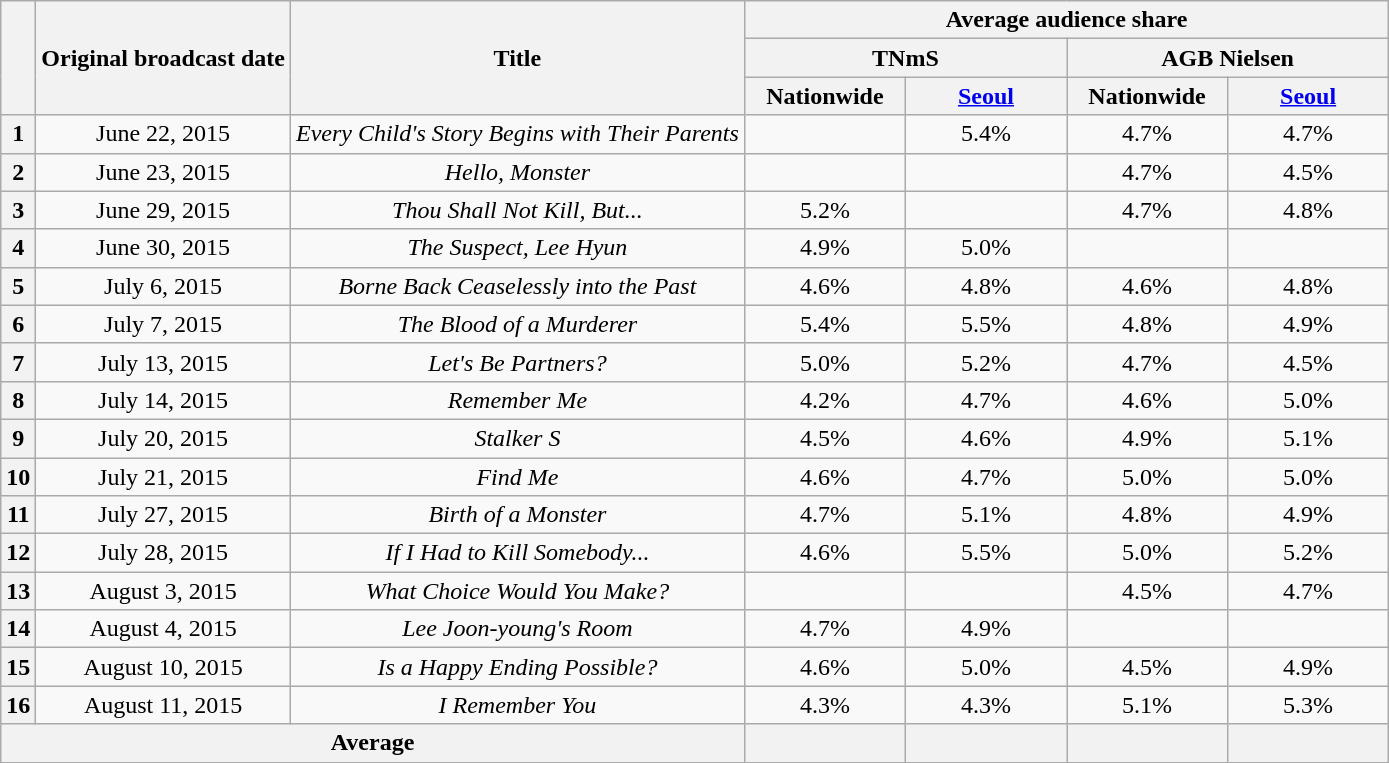<table class=wikitable style="text-align:center">
<tr>
<th rowspan="3"></th>
<th rowspan="3">Original broadcast date</th>
<th rowspan="3">Title</th>
<th colspan="4">Average audience share</th>
</tr>
<tr>
<th colspan="2">TNmS</th>
<th colspan="2">AGB Nielsen</th>
</tr>
<tr>
<th width=100>Nationwide</th>
<th width=100><a href='#'>Seoul</a></th>
<th width=100>Nationwide</th>
<th width=100><a href='#'>Seoul</a></th>
</tr>
<tr>
<th>1</th>
<td>June 22, 2015</td>
<td><em>Every Child's Story Begins with Their Parents</em></td>
<td></td>
<td>5.4%</td>
<td>4.7%</td>
<td>4.7%</td>
</tr>
<tr>
<th>2</th>
<td>June 23, 2015</td>
<td><em>Hello, Monster</em></td>
<td></td>
<td></td>
<td>4.7%</td>
<td>4.5%</td>
</tr>
<tr>
<th>3</th>
<td>June 29, 2015</td>
<td><em>Thou Shall Not Kill, But...</em></td>
<td>5.2%</td>
<td></td>
<td>4.7%</td>
<td>4.8%</td>
</tr>
<tr>
<th>4</th>
<td>June 30, 2015</td>
<td><em>The Suspect, Lee Hyun</em></td>
<td>4.9%</td>
<td>5.0%</td>
<td></td>
<td></td>
</tr>
<tr>
<th>5</th>
<td>July 6, 2015</td>
<td><em>Borne Back Ceaselessly into the Past</em></td>
<td>4.6%</td>
<td>4.8%</td>
<td>4.6%</td>
<td>4.8%</td>
</tr>
<tr>
<th>6</th>
<td>July 7, 2015</td>
<td><em>The Blood of a Murderer</em></td>
<td>5.4%</td>
<td>5.5%</td>
<td>4.8%</td>
<td>4.9%</td>
</tr>
<tr>
<th>7</th>
<td>July 13, 2015</td>
<td><em>Let's Be Partners?</em></td>
<td>5.0%</td>
<td>5.2%</td>
<td>4.7%</td>
<td>4.5%</td>
</tr>
<tr>
<th>8</th>
<td>July 14, 2015</td>
<td><em>Remember Me</em></td>
<td>4.2%</td>
<td>4.7%</td>
<td>4.6%</td>
<td>5.0%</td>
</tr>
<tr>
<th>9</th>
<td>July 20, 2015</td>
<td><em>Stalker S</em></td>
<td>4.5%</td>
<td>4.6%</td>
<td>4.9%</td>
<td>5.1%</td>
</tr>
<tr>
<th>10</th>
<td>July 21, 2015</td>
<td><em>Find Me</em></td>
<td>4.6%</td>
<td>4.7%</td>
<td>5.0%</td>
<td>5.0%</td>
</tr>
<tr>
<th>11</th>
<td>July 27, 2015</td>
<td><em>Birth of a Monster</em></td>
<td>4.7%</td>
<td>5.1%</td>
<td>4.8%</td>
<td>4.9%</td>
</tr>
<tr>
<th>12</th>
<td>July 28, 2015</td>
<td><em>If I Had to Kill Somebody...</em></td>
<td>4.6%</td>
<td>5.5%</td>
<td>5.0%</td>
<td>5.2%</td>
</tr>
<tr>
<th>13</th>
<td>August 3, 2015</td>
<td><em>What Choice Would You Make?</em></td>
<td></td>
<td></td>
<td>4.5%</td>
<td>4.7%</td>
</tr>
<tr>
<th>14</th>
<td>August 4, 2015</td>
<td><em>Lee Joon-young's Room</em></td>
<td>4.7%</td>
<td>4.9%</td>
<td></td>
<td></td>
</tr>
<tr>
<th>15</th>
<td>August 10, 2015</td>
<td><em>Is a Happy Ending Possible?</em></td>
<td>4.6%</td>
<td>5.0%</td>
<td>4.5%</td>
<td>4.9%</td>
</tr>
<tr>
<th>16</th>
<td>August 11, 2015</td>
<td><em>I Remember You</em></td>
<td>4.3%</td>
<td>4.3%</td>
<td>5.1%</td>
<td>5.3%</td>
</tr>
<tr>
<th colspan="3">Average</th>
<th></th>
<th></th>
<th></th>
<th></th>
</tr>
</table>
